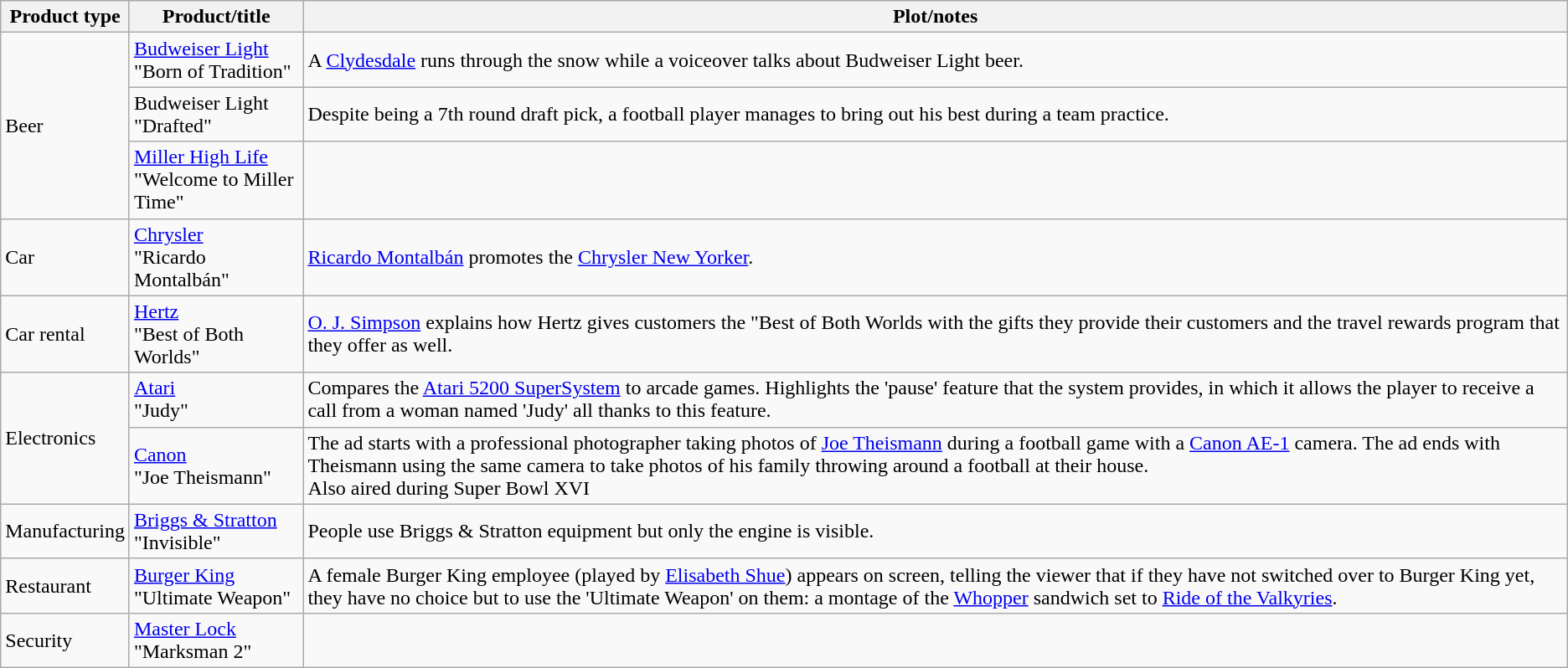<table class="wikitable">
<tr>
<th>Product type</th>
<th>Product/title</th>
<th>Plot/notes</th>
</tr>
<tr>
<td rowspan="3">Beer</td>
<td><a href='#'>Budweiser Light</a><br>"Born of Tradition"</td>
<td>A <a href='#'>Clydesdale</a> runs through the snow while a voiceover talks about Budweiser Light beer.</td>
</tr>
<tr>
<td>Budweiser Light<br>"Drafted"</td>
<td>Despite being a 7th round draft pick, a football player manages to bring out his best during a team practice.</td>
</tr>
<tr>
<td><a href='#'>Miller High Life</a><br>"Welcome to Miller Time"</td>
<td></td>
</tr>
<tr>
<td>Car</td>
<td><a href='#'>Chrysler</a><br>"Ricardo Montalbán"</td>
<td><a href='#'>Ricardo Montalbán</a> promotes the <a href='#'>Chrysler New Yorker</a>.</td>
</tr>
<tr>
<td>Car rental</td>
<td><a href='#'>Hertz</a><br>"Best of Both Worlds"</td>
<td><a href='#'>O. J. Simpson</a> explains how Hertz gives customers the "Best of Both Worlds with the gifts they provide their customers and the travel rewards program that they offer as well.</td>
</tr>
<tr>
<td rowspan="2">Electronics</td>
<td><a href='#'>Atari</a><br>"Judy"</td>
<td>Compares the <a href='#'>Atari 5200 SuperSystem</a> to arcade games. Highlights the 'pause' feature that the system provides, in which it allows the player to receive a call from a woman named 'Judy' all thanks to this feature.</td>
</tr>
<tr>
<td><a href='#'>Canon</a><br>"Joe Theismann"</td>
<td>The ad starts with a professional photographer taking photos of <a href='#'>Joe Theismann</a> during a football game with a <a href='#'>Canon AE-1</a> camera. The ad ends with Theismann using the same camera to take photos of his family throwing around a football at their house.<br>Also aired during Super Bowl XVI</td>
</tr>
<tr>
<td>Manufacturing</td>
<td><a href='#'>Briggs & Stratton</a><br>"Invisible"</td>
<td>People use Briggs & Stratton equipment but only the engine is visible.</td>
</tr>
<tr>
<td>Restaurant</td>
<td><a href='#'>Burger King</a><br>"Ultimate Weapon"</td>
<td>A female Burger King employee (played by <a href='#'>Elisabeth Shue</a>) appears on screen, telling the viewer that if they have not switched over to Burger King yet, they have no choice but to use the 'Ultimate Weapon' on them: a montage of the <a href='#'>Whopper</a> sandwich set to <a href='#'>Ride of the Valkyries</a>.</td>
</tr>
<tr>
<td>Security</td>
<td><a href='#'>Master Lock</a><br>"Marksman 2"</td>
<td></td>
</tr>
</table>
